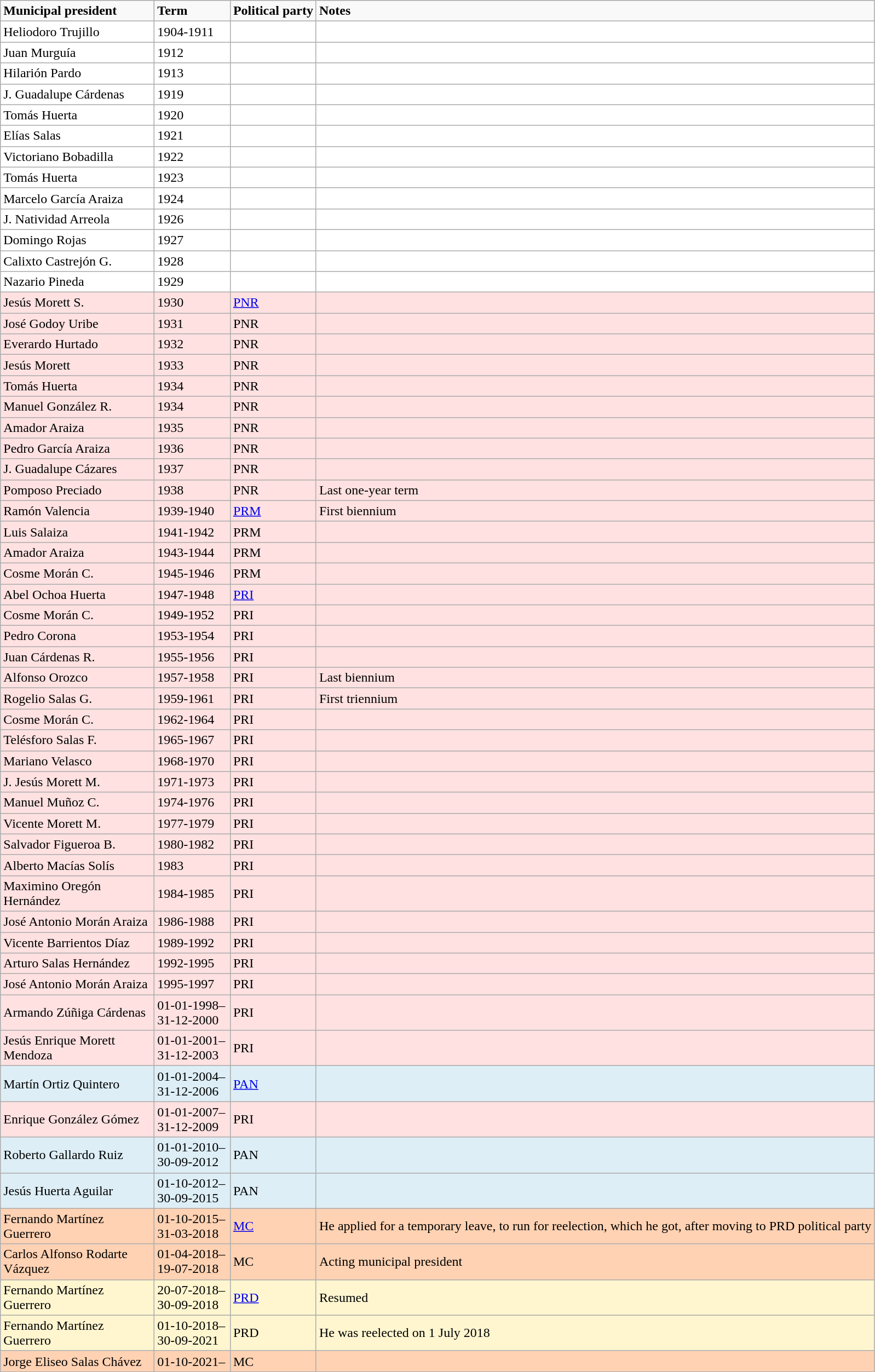<table class="wikitable">
<tr>
<td width=180px><strong>Municipal president</strong></td>
<td width=85px><strong>Term</strong></td>
<td><strong>Political party</strong></td>
<td><strong>Notes</strong></td>
</tr>
<tr style="background:#ffffff">
<td>Heliodoro Trujillo</td>
<td>1904-1911</td>
<td></td>
<td></td>
</tr>
<tr style="background:#ffffff">
<td>Juan Murguía</td>
<td>1912</td>
<td></td>
<td></td>
</tr>
<tr style="background:#ffffff">
<td>Hilarión Pardo</td>
<td>1913</td>
<td></td>
<td></td>
</tr>
<tr style="background:#ffffff">
<td>J. Guadalupe Cárdenas</td>
<td>1919</td>
<td></td>
<td></td>
</tr>
<tr style="background:#ffffff">
<td>Tomás Huerta</td>
<td>1920</td>
<td></td>
<td></td>
</tr>
<tr style="background:#ffffff">
<td>Elías Salas</td>
<td>1921</td>
<td></td>
<td></td>
</tr>
<tr style="background:#ffffff">
<td>Victoriano Bobadilla</td>
<td>1922</td>
<td></td>
<td></td>
</tr>
<tr style="background:#ffffff">
<td>Tomás Huerta</td>
<td>1923</td>
<td></td>
<td></td>
</tr>
<tr style="background:#ffffff">
<td>Marcelo García Araiza</td>
<td>1924</td>
<td></td>
<td></td>
</tr>
<tr style="background:#ffffff">
<td>J. Natividad Arreola</td>
<td>1926</td>
<td></td>
<td></td>
</tr>
<tr style="background:#ffffff">
<td>Domingo Rojas</td>
<td>1927</td>
<td></td>
<td></td>
</tr>
<tr style="background:#ffffff">
<td>Calixto Castrejón G.</td>
<td>1928</td>
<td></td>
<td></td>
</tr>
<tr style="background:#ffffff">
<td>Nazario Pineda</td>
<td>1929</td>
<td></td>
<td></td>
</tr>
<tr style="background:#ffe1e1">
<td>Jesús Morett S.</td>
<td>1930</td>
<td><a href='#'>PNR</a> </td>
<td></td>
</tr>
<tr style="background:#ffe1e1">
<td>José Godoy Uribe</td>
<td>1931</td>
<td>PNR </td>
<td></td>
</tr>
<tr style="background:#ffe1e1">
<td>Everardo Hurtado</td>
<td>1932</td>
<td>PNR </td>
<td></td>
</tr>
<tr style="background:#ffe1e1">
<td>Jesús Morett</td>
<td>1933</td>
<td>PNR </td>
<td></td>
</tr>
<tr style="background:#ffe1e1">
<td>Tomás Huerta</td>
<td>1934</td>
<td>PNR </td>
<td></td>
</tr>
<tr style="background:#ffe1e1">
<td>Manuel González R.</td>
<td>1934</td>
<td>PNR </td>
<td></td>
</tr>
<tr style="background:#ffe1e1">
<td>Amador Araiza</td>
<td>1935</td>
<td>PNR </td>
<td></td>
</tr>
<tr style="background:#ffe1e1">
<td>Pedro García Araiza</td>
<td>1936</td>
<td>PNR </td>
<td></td>
</tr>
<tr style="background:#ffe1e1">
<td>J. Guadalupe Cázares</td>
<td>1937</td>
<td>PNR </td>
<td></td>
</tr>
<tr style="background:#ffe1e1">
<td>Pomposo Preciado</td>
<td>1938</td>
<td>PNR </td>
<td>Last one-year term</td>
</tr>
<tr style="background:#ffe1e1">
<td>Ramón Valencia</td>
<td>1939-1940</td>
<td><a href='#'>PRM</a> </td>
<td>First biennium</td>
</tr>
<tr style="background:#ffe1e1">
<td>Luis Salaiza</td>
<td>1941-1942</td>
<td>PRM </td>
<td></td>
</tr>
<tr style="background:#ffe1e1">
<td>Amador Araiza</td>
<td>1943-1944</td>
<td>PRM </td>
<td></td>
</tr>
<tr style="background:#ffe1e1">
<td>Cosme Morán C.</td>
<td>1945-1946</td>
<td>PRM </td>
<td></td>
</tr>
<tr style="background:#ffe1e1">
<td>Abel Ochoa Huerta</td>
<td>1947-1948</td>
<td><a href='#'>PRI</a> </td>
<td></td>
</tr>
<tr style="background:#ffe1e1">
<td>Cosme Morán C.</td>
<td>1949-1952</td>
<td>PRI </td>
<td></td>
</tr>
<tr style="background:#ffe1e1">
<td>Pedro Corona</td>
<td>1953-1954</td>
<td>PRI </td>
<td></td>
</tr>
<tr style="background:#ffe1e1">
<td>Juan Cárdenas R.</td>
<td>1955-1956</td>
<td>PRI </td>
<td></td>
</tr>
<tr style="background:#ffe1e1">
<td>Alfonso Orozco</td>
<td>1957-1958</td>
<td>PRI </td>
<td>Last biennium</td>
</tr>
<tr style="background:#ffe1e1">
<td>Rogelio Salas G.</td>
<td>1959-1961</td>
<td>PRI </td>
<td>First triennium</td>
</tr>
<tr style="background:#ffe1e1">
<td>Cosme Morán C.</td>
<td>1962-1964</td>
<td>PRI </td>
<td></td>
</tr>
<tr style="background:#ffe1e1">
<td>Telésforo Salas F.</td>
<td>1965-1967</td>
<td>PRI </td>
<td></td>
</tr>
<tr style="background:#ffe1e1">
<td>Mariano Velasco</td>
<td>1968-1970</td>
<td>PRI </td>
<td></td>
</tr>
<tr style="background:#ffe1e1">
<td>J. Jesús Morett M.</td>
<td>1971-1973</td>
<td>PRI </td>
<td></td>
</tr>
<tr style="background:#ffe1e1">
<td>Manuel Muñoz C.</td>
<td>1974-1976</td>
<td>PRI </td>
<td></td>
</tr>
<tr style="background:#ffe1e1">
<td>Vicente Morett M.</td>
<td>1977-1979</td>
<td>PRI </td>
<td></td>
</tr>
<tr style="background:#ffe1e1">
<td>Salvador Figueroa B.</td>
<td>1980-1982</td>
<td>PRI </td>
<td></td>
</tr>
<tr style="background:#ffe1e1">
<td>Alberto Macías Solís</td>
<td>1983</td>
<td>PRI </td>
<td></td>
</tr>
<tr style="background:#ffe1e1">
<td>Maximino Oregón Hernández</td>
<td>1984-1985</td>
<td>PRI </td>
<td></td>
</tr>
<tr style="background:#ffe1e1">
<td>José Antonio Morán Araiza</td>
<td>1986-1988</td>
<td>PRI </td>
<td></td>
</tr>
<tr style="background:#ffe1e1">
<td>Vicente Barrientos Díaz</td>
<td>1989-1992</td>
<td>PRI </td>
<td></td>
</tr>
<tr style="background:#ffe1e1">
<td>Arturo Salas Hernández</td>
<td>1992-1995</td>
<td>PRI </td>
<td></td>
</tr>
<tr style="background:#ffe1e1">
<td>José Antonio Morán Araiza</td>
<td>1995-1997</td>
<td>PRI </td>
<td></td>
</tr>
<tr style="background:#ffe1e1">
<td>Armando Zúñiga Cárdenas</td>
<td>01-01-1998–31-12-2000</td>
<td>PRI </td>
<td></td>
</tr>
<tr style="background:#ffe1e1">
<td>Jesús Enrique Morett Mendoza</td>
<td>01-01-2001–31-12-2003</td>
<td>PRI </td>
<td></td>
</tr>
<tr style="background:#ddeef6">
<td>Martín Ortiz Quintero</td>
<td>01-01-2004–31-12-2006</td>
<td><a href='#'>PAN</a> </td>
<td></td>
</tr>
<tr style="background:#ffe1e1">
<td>Enrique González Gómez</td>
<td>01-01-2007–31-12-2009</td>
<td>PRI </td>
<td></td>
</tr>
<tr style="background:#ddeef6">
<td>Roberto Gallardo Ruiz</td>
<td>01-01-2010–30-09-2012</td>
<td>PAN </td>
<td></td>
</tr>
<tr style="background:#ddeef6">
<td>Jesús Huerta Aguilar</td>
<td>01-10-2012–30-09-2015</td>
<td>PAN </td>
<td></td>
</tr>
<tr style="background:#ffd2b3">
<td>Fernando Martínez Guerrero</td>
<td>01-10-2015–31-03-2018</td>
<td><a href='#'>MC</a> </td>
<td>He applied for a temporary leave, to run for reelection, which he got, after moving to PRD political party</td>
</tr>
<tr style="background:#ffd2b3">
<td>Carlos Alfonso Rodarte Vázquez</td>
<td>01-04-2018–19-07-2018</td>
<td>MC </td>
<td>Acting municipal president</td>
</tr>
<tr style="background:#fff6d0">
<td>Fernando Martínez Guerrero</td>
<td>20-07-2018–30-09-2018</td>
<td><a href='#'>PRD</a> </td>
<td>Resumed</td>
</tr>
<tr style="background:#fff6d0">
<td>Fernando Martínez Guerrero</td>
<td>01-10-2018–30-09-2021</td>
<td>PRD </td>
<td>He was reelected on 1 July 2018</td>
</tr>
<tr style="background:#ffd2b3">
<td>Jorge Eliseo Salas Chávez</td>
<td>01-10-2021–</td>
<td>MC </td>
<td></td>
</tr>
</table>
